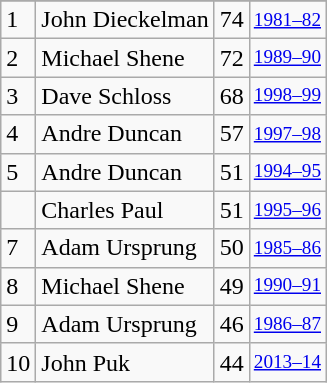<table class="wikitable">
<tr>
</tr>
<tr>
<td>1</td>
<td>John Dieckelman</td>
<td>74</td>
<td style="font-size:80%;"><a href='#'>1981–82</a></td>
</tr>
<tr>
<td>2</td>
<td>Michael Shene</td>
<td>72</td>
<td style="font-size:80%;"><a href='#'>1989–90</a></td>
</tr>
<tr>
<td>3</td>
<td>Dave Schloss</td>
<td>68</td>
<td style="font-size:80%;"><a href='#'>1998–99</a></td>
</tr>
<tr>
<td>4</td>
<td>Andre Duncan</td>
<td>57</td>
<td style="font-size:80%;"><a href='#'>1997–98</a></td>
</tr>
<tr>
<td>5</td>
<td>Andre Duncan</td>
<td>51</td>
<td style="font-size:80%;"><a href='#'>1994–95</a></td>
</tr>
<tr>
<td></td>
<td>Charles Paul</td>
<td>51</td>
<td style="font-size:80%;"><a href='#'>1995–96</a></td>
</tr>
<tr>
<td>7</td>
<td>Adam Ursprung</td>
<td>50</td>
<td style="font-size:80%;"><a href='#'>1985–86</a></td>
</tr>
<tr>
<td>8</td>
<td>Michael Shene</td>
<td>49</td>
<td style="font-size:80%;"><a href='#'>1990–91</a></td>
</tr>
<tr>
<td>9</td>
<td>Adam Ursprung</td>
<td>46</td>
<td style="font-size:80%;"><a href='#'>1986–87</a></td>
</tr>
<tr>
<td>10</td>
<td>John Puk</td>
<td>44</td>
<td style="font-size:80%;"><a href='#'>2013–14</a></td>
</tr>
</table>
